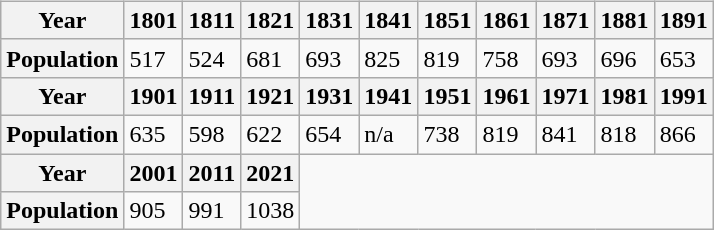<table border="0" align="center">
<tr>
<td><br><table border="1" class="wikitable" align="center">
<tr>
<th>Year</th>
<th>1801</th>
<th>1811</th>
<th>1821</th>
<th>1831</th>
<th>1841</th>
<th>1851</th>
<th>1861</th>
<th>1871</th>
<th>1881</th>
<th>1891</th>
</tr>
<tr>
<th>Population</th>
<td>517</td>
<td>524</td>
<td>681</td>
<td>693</td>
<td>825</td>
<td>819</td>
<td>758</td>
<td>693</td>
<td>696</td>
<td>653</td>
</tr>
<tr>
<th>Year</th>
<th>1901</th>
<th>1911</th>
<th>1921</th>
<th>1931</th>
<th>1941</th>
<th>1951</th>
<th>1961</th>
<th>1971</th>
<th>1981</th>
<th>1991</th>
</tr>
<tr>
<th>Population</th>
<td>635</td>
<td>598</td>
<td>622</td>
<td>654</td>
<td>n/a</td>
<td>738</td>
<td>819</td>
<td>841</td>
<td>818</td>
<td>866</td>
</tr>
<tr>
<th>Year</th>
<th>2001</th>
<th>2011</th>
<th>2021</th>
</tr>
<tr>
<th>Population</th>
<td>905</td>
<td>991</td>
<td>1038</td>
</tr>
</table>
</td>
<td>  </td>
<td></td>
</tr>
</table>
